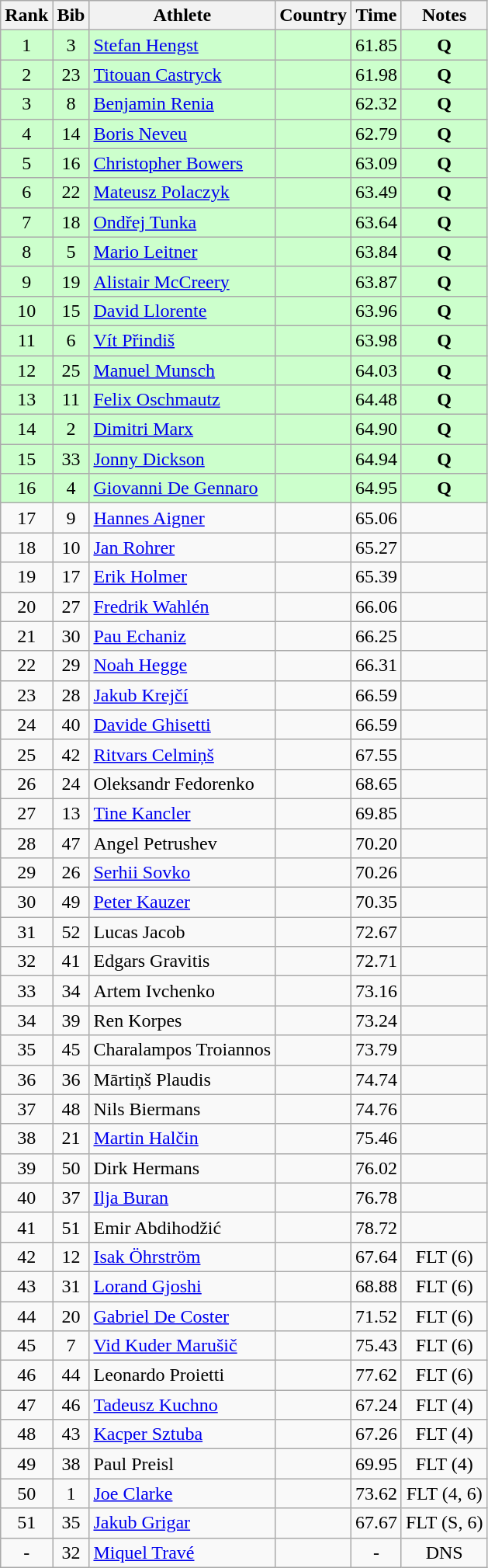<table class="wikitable" style="text-align:center">
<tr>
<th>Rank</th>
<th>Bib</th>
<th>Athlete</th>
<th>Country</th>
<th>Time</th>
<th>Notes</th>
</tr>
<tr bgcolor=ccffcc>
<td>1</td>
<td>3</td>
<td align=left><a href='#'>Stefan Hengst</a></td>
<td align=left></td>
<td>61.85</td>
<td><strong>Q</strong></td>
</tr>
<tr bgcolor=ccffcc>
<td>2</td>
<td>23</td>
<td align=left><a href='#'>Titouan Castryck</a></td>
<td align=left></td>
<td>61.98</td>
<td><strong>Q</strong></td>
</tr>
<tr bgcolor=ccffcc>
<td>3</td>
<td>8</td>
<td align=left><a href='#'>Benjamin Renia</a></td>
<td align=left></td>
<td>62.32</td>
<td><strong>Q</strong></td>
</tr>
<tr bgcolor=ccffcc>
<td>4</td>
<td>14</td>
<td align=left><a href='#'>Boris Neveu</a></td>
<td align=left></td>
<td>62.79</td>
<td><strong>Q</strong></td>
</tr>
<tr bgcolor=ccffcc>
<td>5</td>
<td>16</td>
<td align=left><a href='#'>Christopher Bowers</a></td>
<td align=left></td>
<td>63.09</td>
<td><strong>Q</strong></td>
</tr>
<tr bgcolor=ccffcc>
<td>6</td>
<td>22</td>
<td align=left><a href='#'>Mateusz Polaczyk</a></td>
<td align=left></td>
<td>63.49</td>
<td><strong>Q</strong></td>
</tr>
<tr bgcolor=ccffcc>
<td>7</td>
<td>18</td>
<td align=left><a href='#'>Ondřej Tunka</a></td>
<td align=left></td>
<td>63.64</td>
<td><strong>Q</strong></td>
</tr>
<tr bgcolor=ccffcc>
<td>8</td>
<td>5</td>
<td align=left><a href='#'>Mario Leitner</a></td>
<td align=left></td>
<td>63.84</td>
<td><strong>Q</strong></td>
</tr>
<tr bgcolor=ccffcc>
<td>9</td>
<td>19</td>
<td align=left><a href='#'>Alistair McCreery</a></td>
<td align=left></td>
<td>63.87</td>
<td><strong>Q</strong></td>
</tr>
<tr bgcolor=ccffcc>
<td>10</td>
<td>15</td>
<td align=left><a href='#'>David Llorente</a></td>
<td align=left></td>
<td>63.96</td>
<td><strong>Q</strong></td>
</tr>
<tr bgcolor=ccffcc>
<td>11</td>
<td>6</td>
<td align=left><a href='#'>Vít Přindiš</a></td>
<td align=left></td>
<td>63.98</td>
<td><strong>Q</strong></td>
</tr>
<tr bgcolor=ccffcc>
<td>12</td>
<td>25</td>
<td align=left><a href='#'>Manuel Munsch</a></td>
<td align=left></td>
<td>64.03</td>
<td><strong>Q</strong></td>
</tr>
<tr bgcolor=ccffcc>
<td>13</td>
<td>11</td>
<td align=left><a href='#'>Felix Oschmautz</a></td>
<td align=left></td>
<td>64.48</td>
<td><strong>Q</strong></td>
</tr>
<tr bgcolor=ccffcc>
<td>14</td>
<td>2</td>
<td align=left><a href='#'>Dimitri Marx</a></td>
<td align=left></td>
<td>64.90</td>
<td><strong>Q</strong></td>
</tr>
<tr bgcolor=ccffcc>
<td>15</td>
<td>33</td>
<td align=left><a href='#'>Jonny Dickson</a></td>
<td align=left></td>
<td>64.94</td>
<td><strong>Q</strong></td>
</tr>
<tr bgcolor=ccffcc>
<td>16</td>
<td>4</td>
<td align=left><a href='#'>Giovanni De Gennaro</a></td>
<td align=left></td>
<td>64.95</td>
<td><strong>Q</strong></td>
</tr>
<tr>
<td>17</td>
<td>9</td>
<td align=left><a href='#'>Hannes Aigner</a></td>
<td align=left></td>
<td>65.06</td>
<td></td>
</tr>
<tr>
<td>18</td>
<td>10</td>
<td align=left><a href='#'>Jan Rohrer</a></td>
<td align=left></td>
<td>65.27</td>
<td></td>
</tr>
<tr>
<td>19</td>
<td>17</td>
<td align=left><a href='#'>Erik Holmer</a></td>
<td align=left></td>
<td>65.39</td>
<td></td>
</tr>
<tr>
<td>20</td>
<td>27</td>
<td align=left><a href='#'>Fredrik Wahlén</a></td>
<td align=left></td>
<td>66.06</td>
<td></td>
</tr>
<tr>
<td>21</td>
<td>30</td>
<td align=left><a href='#'>Pau Echaniz</a></td>
<td align=left></td>
<td>66.25</td>
<td></td>
</tr>
<tr>
<td>22</td>
<td>29</td>
<td align=left><a href='#'>Noah Hegge</a></td>
<td align=left></td>
<td>66.31</td>
<td></td>
</tr>
<tr>
<td>23</td>
<td>28</td>
<td align=left><a href='#'>Jakub Krejčí</a></td>
<td align=left></td>
<td>66.59</td>
<td></td>
</tr>
<tr>
<td>24</td>
<td>40</td>
<td align=left><a href='#'>Davide Ghisetti</a></td>
<td align=left></td>
<td>66.59</td>
<td></td>
</tr>
<tr>
<td>25</td>
<td>42</td>
<td align=left><a href='#'>Ritvars Celmiņš</a></td>
<td align=left></td>
<td>67.55</td>
<td></td>
</tr>
<tr>
<td>26</td>
<td>24</td>
<td align=left>Oleksandr Fedorenko</td>
<td align=left></td>
<td>68.65</td>
<td></td>
</tr>
<tr>
<td>27</td>
<td>13</td>
<td align=left><a href='#'>Tine Kancler</a></td>
<td align=left></td>
<td>69.85</td>
<td></td>
</tr>
<tr>
<td>28</td>
<td>47</td>
<td align=left>Angel Petrushev</td>
<td align=left></td>
<td>70.20</td>
<td></td>
</tr>
<tr>
<td>29</td>
<td>26</td>
<td align=left><a href='#'>Serhii Sovko</a></td>
<td align=left></td>
<td>70.26</td>
<td></td>
</tr>
<tr>
<td>30</td>
<td>49</td>
<td align=left><a href='#'>Peter Kauzer</a></td>
<td align=left></td>
<td>70.35</td>
<td></td>
</tr>
<tr>
<td>31</td>
<td>52</td>
<td align=left>Lucas Jacob</td>
<td align=left></td>
<td>72.67</td>
<td></td>
</tr>
<tr>
<td>32</td>
<td>41</td>
<td align=left>Edgars Gravitis</td>
<td align=left></td>
<td>72.71</td>
<td></td>
</tr>
<tr>
<td>33</td>
<td>34</td>
<td align=left>Artem Ivchenko</td>
<td align=left></td>
<td>73.16</td>
<td></td>
</tr>
<tr>
<td>34</td>
<td>39</td>
<td align=left>Ren Korpes</td>
<td align=left></td>
<td>73.24</td>
<td></td>
</tr>
<tr>
<td>35</td>
<td>45</td>
<td align=left>Charalampos Troiannos</td>
<td align=left></td>
<td>73.79</td>
<td></td>
</tr>
<tr>
<td>36</td>
<td>36</td>
<td align=left>Mārtiņš Plaudis</td>
<td align=left></td>
<td>74.74</td>
<td></td>
</tr>
<tr>
<td>37</td>
<td>48</td>
<td align=left>Nils Biermans</td>
<td align=left></td>
<td>74.76</td>
<td></td>
</tr>
<tr>
<td>38</td>
<td>21</td>
<td align=left><a href='#'>Martin Halčin</a></td>
<td align=left></td>
<td>75.46</td>
<td></td>
</tr>
<tr>
<td>39</td>
<td>50</td>
<td align=left>Dirk Hermans</td>
<td align=left></td>
<td>76.02</td>
<td></td>
</tr>
<tr>
<td>40</td>
<td>37</td>
<td align=left><a href='#'>Ilja Buran</a></td>
<td align=left></td>
<td>76.78</td>
<td></td>
</tr>
<tr>
<td>41</td>
<td>51</td>
<td align=left>Emir Abdihodžić</td>
<td align=left></td>
<td>78.72</td>
<td></td>
</tr>
<tr>
<td>42</td>
<td>12</td>
<td align=left><a href='#'>Isak Öhrström</a></td>
<td align=left></td>
<td>67.64</td>
<td>FLT (6)</td>
</tr>
<tr>
<td>43</td>
<td>31</td>
<td align=left><a href='#'>Lorand Gjoshi</a></td>
<td align=left></td>
<td>68.88</td>
<td>FLT (6)</td>
</tr>
<tr>
<td>44</td>
<td>20</td>
<td align=left><a href='#'>Gabriel De Coster</a></td>
<td align=left></td>
<td>71.52</td>
<td>FLT (6)</td>
</tr>
<tr>
<td>45</td>
<td>7</td>
<td align=left><a href='#'>Vid Kuder Marušič</a></td>
<td align=left></td>
<td>75.43</td>
<td>FLT (6)</td>
</tr>
<tr>
<td>46</td>
<td>44</td>
<td align=left>Leonardo Proietti</td>
<td align=left></td>
<td>77.62</td>
<td>FLT (6)</td>
</tr>
<tr>
<td>47</td>
<td>46</td>
<td align=left><a href='#'>Tadeusz Kuchno</a></td>
<td align=left></td>
<td>67.24</td>
<td>FLT (4)</td>
</tr>
<tr>
<td>48</td>
<td>43</td>
<td align=left><a href='#'>Kacper Sztuba</a></td>
<td align=left></td>
<td>67.26</td>
<td>FLT (4)</td>
</tr>
<tr>
<td>49</td>
<td>38</td>
<td align=left>Paul Preisl</td>
<td align=left></td>
<td>69.95</td>
<td>FLT (4)</td>
</tr>
<tr>
<td>50</td>
<td>1</td>
<td align=left><a href='#'>Joe Clarke</a></td>
<td align=left></td>
<td>73.62</td>
<td>FLT (4, 6)</td>
</tr>
<tr>
<td>51</td>
<td>35</td>
<td align=left><a href='#'>Jakub Grigar</a></td>
<td align=left></td>
<td>67.67</td>
<td>FLT (S, 6)</td>
</tr>
<tr>
<td>-</td>
<td>32</td>
<td align=left><a href='#'>Miquel Travé</a></td>
<td align=left></td>
<td>-</td>
<td>DNS</td>
</tr>
</table>
